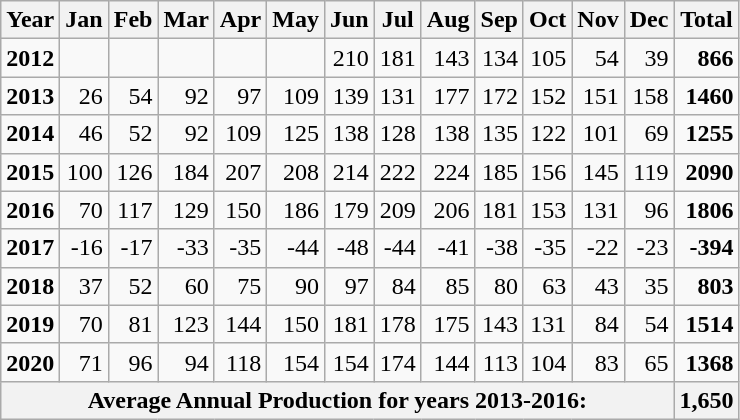<table class=wikitable>
<tr>
<th>Year</th>
<th>Jan</th>
<th>Feb</th>
<th>Mar</th>
<th>Apr</th>
<th>May</th>
<th>Jun</th>
<th>Jul</th>
<th>Aug</th>
<th>Sep</th>
<th>Oct</th>
<th>Nov</th>
<th>Dec</th>
<th>Total</th>
</tr>
<tr align=right>
<td><strong>2012</strong></td>
<td></td>
<td></td>
<td></td>
<td></td>
<td></td>
<td>210</td>
<td>181</td>
<td>143</td>
<td>134</td>
<td>105</td>
<td>54</td>
<td>39</td>
<td><strong>866</strong></td>
</tr>
<tr align=right>
<td><strong>2013</strong></td>
<td>26</td>
<td>54</td>
<td>92</td>
<td>97</td>
<td>109</td>
<td>139</td>
<td>131</td>
<td>177</td>
<td>172</td>
<td>152</td>
<td>151</td>
<td>158</td>
<td><strong>1460</strong></td>
</tr>
<tr align=right>
<td><strong>2014</strong></td>
<td>46</td>
<td>52</td>
<td>92</td>
<td>109</td>
<td>125</td>
<td>138</td>
<td>128</td>
<td>138</td>
<td>135</td>
<td>122</td>
<td>101</td>
<td>69</td>
<td><strong>1255</strong></td>
</tr>
<tr align=right>
<td><strong>2015</strong></td>
<td>100</td>
<td>126</td>
<td>184</td>
<td>207</td>
<td>208</td>
<td>214</td>
<td>222</td>
<td>224</td>
<td>185</td>
<td>156</td>
<td>145</td>
<td>119</td>
<td><strong>2090</strong></td>
</tr>
<tr align=right>
<td><strong>2016</strong></td>
<td>70</td>
<td>117</td>
<td>129</td>
<td>150</td>
<td>186</td>
<td>179</td>
<td>209</td>
<td>206</td>
<td>181</td>
<td>153</td>
<td>131</td>
<td>96</td>
<td><strong>1806</strong></td>
</tr>
<tr align=right>
<td><strong>2017</strong></td>
<td>-16</td>
<td>-17</td>
<td>-33</td>
<td>-35</td>
<td>-44</td>
<td>-48</td>
<td>-44</td>
<td>-41</td>
<td>-38</td>
<td>-35</td>
<td>-22</td>
<td>-23</td>
<td><strong>-394</strong></td>
</tr>
<tr align=right>
<td><strong>2018</strong></td>
<td>37</td>
<td>52</td>
<td>60</td>
<td>75</td>
<td>90</td>
<td>97</td>
<td>84</td>
<td>85</td>
<td>80</td>
<td>63</td>
<td>43</td>
<td>35</td>
<td><strong>803</strong></td>
</tr>
<tr align=right>
<td><strong>2019</strong></td>
<td>70</td>
<td>81</td>
<td>123</td>
<td>144</td>
<td>150</td>
<td>181</td>
<td>178</td>
<td>175</td>
<td>143</td>
<td>131</td>
<td>84</td>
<td>54</td>
<td><strong>1514</strong></td>
</tr>
<tr align=right>
<td><strong>2020</strong></td>
<td>71</td>
<td>96</td>
<td>94</td>
<td>118</td>
<td>154</td>
<td>154</td>
<td>174</td>
<td>144</td>
<td>113</td>
<td>104</td>
<td>83</td>
<td>65</td>
<td><strong>1368</strong></td>
</tr>
<tr align=right>
<th colspan=13>Average Annual Production for years 2013-2016:</th>
<th>1,650</th>
</tr>
</table>
